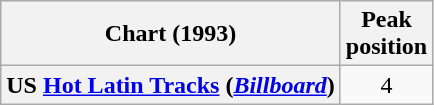<table class="wikitable plainrowheaders" style="text-align:center">
<tr>
<th scope="col">Chart (1993)</th>
<th scope="col">Peak<br>position</th>
</tr>
<tr>
<th scope="row">US <a href='#'>Hot Latin Tracks</a> (<em><a href='#'>Billboard</a></em>)</th>
<td>4</td>
</tr>
</table>
